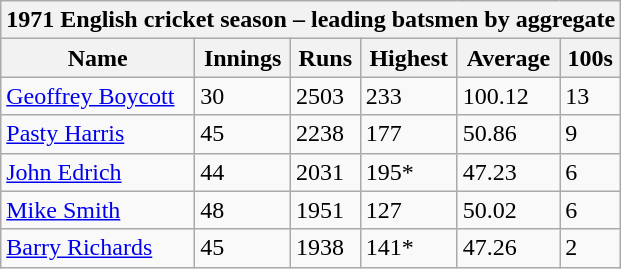<table class="wikitable">
<tr>
<th bgcolor="#efefef" colspan="7">1971 English cricket season – leading batsmen by aggregate</th>
</tr>
<tr bgcolor="#efefef">
<th>Name</th>
<th>Innings</th>
<th>Runs</th>
<th>Highest</th>
<th>Average</th>
<th>100s</th>
</tr>
<tr>
<td><a href='#'>Geoffrey Boycott</a></td>
<td>30</td>
<td>2503</td>
<td>233</td>
<td>100.12</td>
<td>13</td>
</tr>
<tr>
<td><a href='#'>Pasty Harris</a></td>
<td>45</td>
<td>2238</td>
<td>177</td>
<td>50.86</td>
<td>9</td>
</tr>
<tr>
<td><a href='#'>John Edrich</a></td>
<td>44</td>
<td>2031</td>
<td>195*</td>
<td>47.23</td>
<td>6</td>
</tr>
<tr>
<td><a href='#'>Mike Smith</a></td>
<td>48</td>
<td>1951</td>
<td>127</td>
<td>50.02</td>
<td>6</td>
</tr>
<tr>
<td><a href='#'>Barry Richards</a></td>
<td>45</td>
<td>1938</td>
<td>141*</td>
<td>47.26</td>
<td>2</td>
</tr>
</table>
